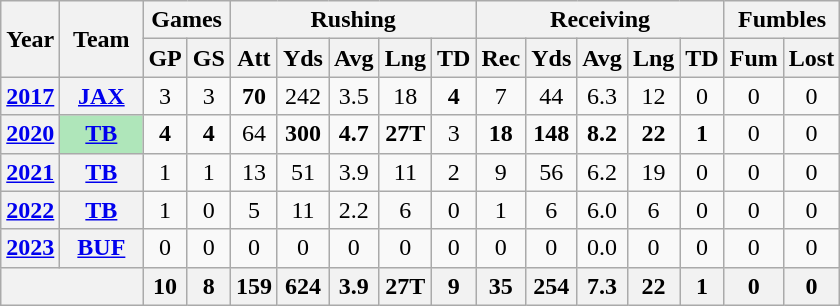<table class= "wikitable" style="text-align:center;">
<tr>
<th rowspan="2">Year</th>
<th rowspan="2">Team</th>
<th colspan="2">Games</th>
<th colspan="5">Rushing</th>
<th colspan="5">Receiving</th>
<th colspan="2">Fumbles</th>
</tr>
<tr>
<th>GP</th>
<th>GS</th>
<th>Att</th>
<th>Yds</th>
<th>Avg</th>
<th>Lng</th>
<th>TD</th>
<th>Rec</th>
<th>Yds</th>
<th>Avg</th>
<th>Lng</th>
<th>TD</th>
<th>Fum</th>
<th>Lost</th>
</tr>
<tr>
<th><a href='#'>2017</a></th>
<th><a href='#'>JAX</a></th>
<td>3</td>
<td>3</td>
<td><strong>70</strong></td>
<td>242</td>
<td>3.5</td>
<td>18</td>
<td><strong>4</strong></td>
<td>7</td>
<td>44</td>
<td>6.3</td>
<td>12</td>
<td>0</td>
<td>0</td>
<td>0</td>
</tr>
<tr>
<th><a href='#'>2020</a></th>
<th style="background:#afe6ba; width:3em;"><a href='#'>TB</a></th>
<td><strong>4</strong></td>
<td><strong>4</strong></td>
<td>64</td>
<td><strong>300</strong></td>
<td><strong>4.7</strong></td>
<td><strong>27T</strong></td>
<td>3</td>
<td><strong>18</strong></td>
<td><strong>148</strong></td>
<td><strong>8.2</strong></td>
<td><strong>22</strong></td>
<td><strong>1</strong></td>
<td>0</td>
<td>0</td>
</tr>
<tr>
<th><a href='#'>2021</a></th>
<th><a href='#'>TB</a></th>
<td>1</td>
<td>1</td>
<td>13</td>
<td>51</td>
<td>3.9</td>
<td>11</td>
<td>2</td>
<td>9</td>
<td>56</td>
<td>6.2</td>
<td>19</td>
<td>0</td>
<td>0</td>
<td>0</td>
</tr>
<tr>
<th><a href='#'>2022</a></th>
<th><a href='#'>TB</a></th>
<td>1</td>
<td>0</td>
<td>5</td>
<td>11</td>
<td>2.2</td>
<td>6</td>
<td>0</td>
<td>1</td>
<td>6</td>
<td>6.0</td>
<td>6</td>
<td>0</td>
<td>0</td>
<td>0</td>
</tr>
<tr>
<th><a href='#'>2023</a></th>
<th><a href='#'>BUF</a></th>
<td>0</td>
<td>0</td>
<td>0</td>
<td>0</td>
<td>0</td>
<td>0</td>
<td>0</td>
<td>0</td>
<td>0</td>
<td>0.0</td>
<td>0</td>
<td>0</td>
<td>0</td>
<td>0</td>
</tr>
<tr>
<th colspan="2"></th>
<th>10</th>
<th>8</th>
<th>159</th>
<th>624</th>
<th>3.9</th>
<th>27T</th>
<th>9</th>
<th>35</th>
<th>254</th>
<th>7.3</th>
<th>22</th>
<th>1</th>
<th>0</th>
<th>0</th>
</tr>
</table>
